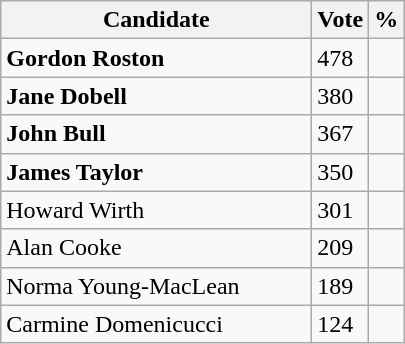<table class="wikitable">
<tr>
<th bgcolor="#DDDDFF" width="200px">Candidate</th>
<th bgcolor="#DDDDFF">Vote</th>
<th bgcolor="#DDDDFF">%</th>
</tr>
<tr>
<td><strong>Gordon Roston</strong></td>
<td>478</td>
<td></td>
</tr>
<tr>
<td><strong>Jane Dobell</strong></td>
<td>380</td>
<td></td>
</tr>
<tr>
<td><strong>John Bull</strong></td>
<td>367</td>
<td></td>
</tr>
<tr>
<td><strong>James Taylor</strong></td>
<td>350</td>
<td></td>
</tr>
<tr>
<td>Howard Wirth</td>
<td>301</td>
<td></td>
</tr>
<tr>
<td>Alan Cooke</td>
<td>209</td>
<td></td>
</tr>
<tr>
<td>Norma Young-MacLean</td>
<td>189</td>
<td></td>
</tr>
<tr>
<td>Carmine Domenicucci</td>
<td>124</td>
<td></td>
</tr>
</table>
